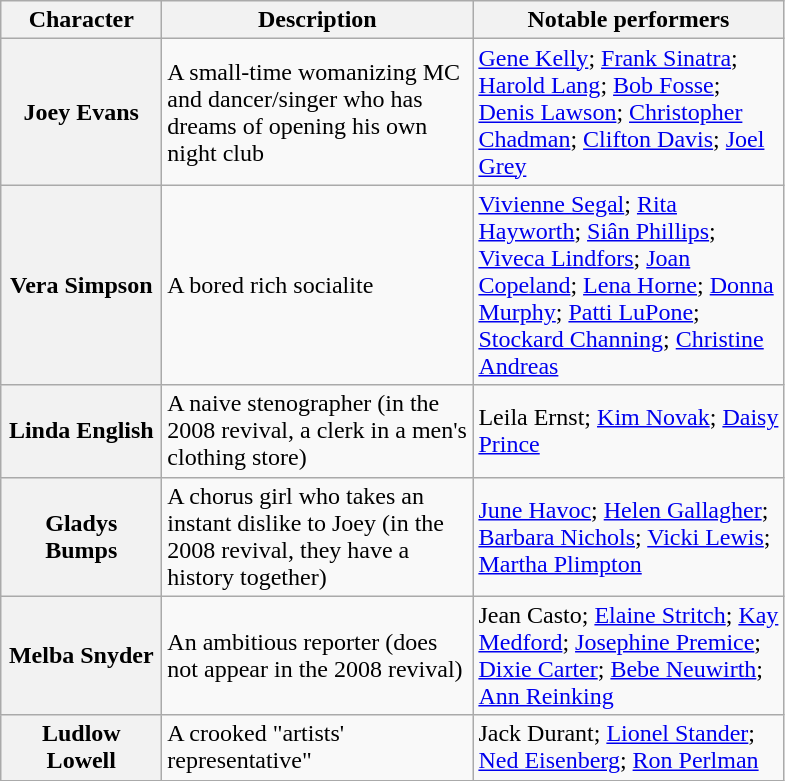<table class="wikitable">
<tr>
<th width="100">Character</th>
<th width="200">Description</th>
<th width="200">Notable performers</th>
</tr>
<tr>
<th>Joey Evans</th>
<td>A small-time womanizing MC and dancer/singer who has dreams of opening his own night club</td>
<td><a href='#'>Gene Kelly</a>; <a href='#'>Frank Sinatra</a>; <a href='#'>Harold Lang</a>; <a href='#'>Bob Fosse</a>; <a href='#'>Denis Lawson</a>; <a href='#'>Christopher Chadman</a>; <a href='#'>Clifton Davis</a>; <a href='#'>Joel Grey</a></td>
</tr>
<tr>
<th>Vera Simpson</th>
<td>A bored rich socialite</td>
<td><a href='#'>Vivienne Segal</a>; <a href='#'>Rita Hayworth</a>; <a href='#'>Siân Phillips</a>; <a href='#'>Viveca Lindfors</a>; <a href='#'>Joan Copeland</a>; <a href='#'>Lena Horne</a>; <a href='#'>Donna Murphy</a>; <a href='#'>Patti LuPone</a>; <a href='#'>Stockard Channing</a>; <a href='#'>Christine Andreas</a></td>
</tr>
<tr>
<th>Linda English</th>
<td>A naive stenographer (in the 2008 revival, a clerk in a men's clothing store)</td>
<td>Leila Ernst; <a href='#'>Kim Novak</a>; <a href='#'>Daisy Prince</a></td>
</tr>
<tr>
<th>Gladys Bumps</th>
<td>A chorus girl who takes an instant dislike to Joey (in the 2008 revival, they have a history together)</td>
<td><a href='#'>June Havoc</a>; <a href='#'>Helen Gallagher</a>; <a href='#'>Barbara Nichols</a>; <a href='#'>Vicki Lewis</a>; <a href='#'>Martha Plimpton</a></td>
</tr>
<tr>
<th>Melba Snyder</th>
<td>An ambitious reporter (does not appear in the 2008 revival)</td>
<td>Jean Casto; <a href='#'>Elaine Stritch</a>; <a href='#'>Kay Medford</a>; <a href='#'>Josephine Premice</a>; <a href='#'>Dixie Carter</a>; <a href='#'>Bebe Neuwirth</a>; <a href='#'>Ann Reinking</a></td>
</tr>
<tr>
<th>Ludlow Lowell</th>
<td>A crooked "artists' representative"</td>
<td>Jack Durant; <a href='#'>Lionel Stander</a>; <a href='#'>Ned Eisenberg</a>; <a href='#'>Ron Perlman</a></td>
</tr>
</table>
